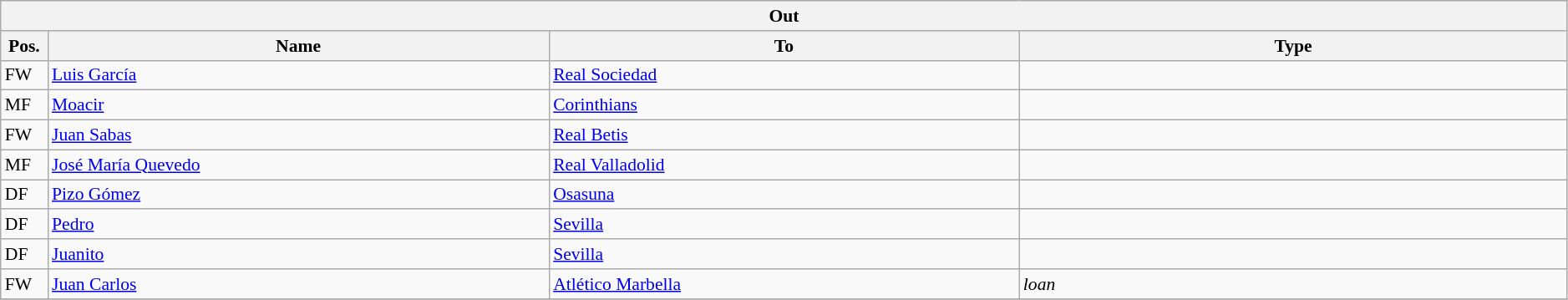<table class="wikitable" style="font-size:90%;width:99%;">
<tr>
<th colspan="4">Out</th>
</tr>
<tr>
<th width=3%>Pos.</th>
<th width=32%>Name</th>
<th width=30%>To</th>
<th width=35%>Type</th>
</tr>
<tr>
<td>FW</td>
<td><a href='#'>Luis García</a></td>
<td><a href='#'>Real Sociedad</a></td>
<td></td>
</tr>
<tr>
<td>MF</td>
<td><a href='#'>Moacir</a></td>
<td><a href='#'>Corinthians</a></td>
<td></td>
</tr>
<tr>
<td>FW</td>
<td><a href='#'>Juan Sabas</a></td>
<td><a href='#'>Real Betis</a></td>
<td></td>
</tr>
<tr>
<td>MF</td>
<td><a href='#'>José María Quevedo</a></td>
<td><a href='#'>Real Valladolid</a></td>
<td></td>
</tr>
<tr>
<td>DF</td>
<td><a href='#'>Pizo Gómez</a></td>
<td><a href='#'>Osasuna</a></td>
<td></td>
</tr>
<tr>
<td>DF</td>
<td><a href='#'>Pedro</a></td>
<td><a href='#'>Sevilla</a></td>
<td></td>
</tr>
<tr>
<td>DF</td>
<td><a href='#'>Juanito</a></td>
<td><a href='#'>Sevilla</a></td>
<td></td>
</tr>
<tr>
<td>FW</td>
<td><a href='#'>Juan Carlos</a></td>
<td><a href='#'>Atlético Marbella</a></td>
<td><em>loan</em></td>
</tr>
<tr>
</tr>
</table>
